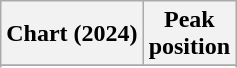<table class="wikitable sortable plainrowheaders" style="text-align:center;">
<tr>
<th scope="col">Chart (2024)</th>
<th scope="col">Peak<br>position</th>
</tr>
<tr>
</tr>
<tr>
</tr>
</table>
